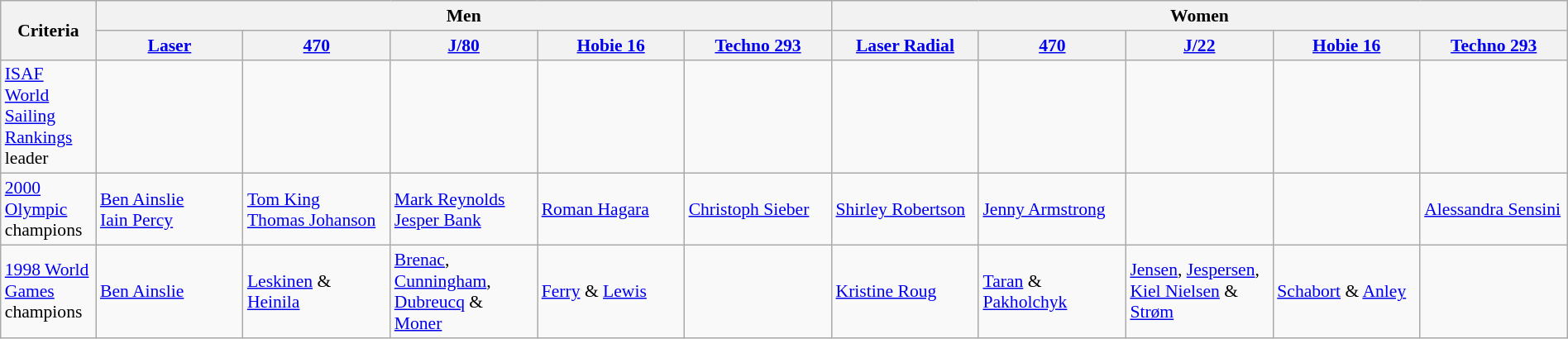<table class="wikitable" style="font-size:90%" width=100%>
<tr>
<th rowspan=2 width=20>Criteria</th>
<th colspan="5">Men</th>
<th colspan="5">Women</th>
</tr>
<tr>
<th width=100><a href='#'>Laser</a></th>
<th width=100><a href='#'>470</a></th>
<th width=100><a href='#'>J/80</a></th>
<th width=100><a href='#'>Hobie 16</a></th>
<th width=100><a href='#'>Techno 293</a></th>
<th width=100><a href='#'>Laser Radial</a></th>
<th width=100><a href='#'>470</a></th>
<th width=100><a href='#'>J/22</a></th>
<th width=100><a href='#'>Hobie 16</a></th>
<th width=100><a href='#'>Techno 293</a></th>
</tr>
<tr>
<td><a href='#'>ISAF World Sailing Rankings</a> leader</td>
<td></td>
<td></td>
<td></td>
<td></td>
<td></td>
<td></td>
<td></td>
<td></td>
<td></td>
<td></td>
</tr>
<tr>
<td><a href='#'>2000 Olympic</a> champions</td>
<td> <a href='#'>Ben Ainslie</a><br> <a href='#'>Iain Percy</a></td>
<td> <a href='#'>Tom King</a><br> <a href='#'>Thomas Johanson</a></td>
<td> <a href='#'>Mark Reynolds</a><br> <a href='#'>Jesper Bank</a></td>
<td> <a href='#'>Roman Hagara</a></td>
<td> <a href='#'>Christoph Sieber</a></td>
<td> <a href='#'>Shirley Robertson</a></td>
<td> <a href='#'>Jenny Armstrong</a></td>
<td></td>
<td></td>
<td> <a href='#'>Alessandra Sensini</a></td>
</tr>
<tr>
<td><a href='#'>1998 World Games</a> champions</td>
<td> <a href='#'>Ben Ainslie</a></td>
<td> <a href='#'>Leskinen</a> & <a href='#'>Heinila</a></td>
<td> <a href='#'>Brenac</a>, <a href='#'>Cunningham</a>, <a href='#'>Dubreucq</a> & <a href='#'>Moner</a></td>
<td> <a href='#'>Ferry</a> & <a href='#'>Lewis</a></td>
<td></td>
<td> <a href='#'>Kristine Roug</a></td>
<td> <a href='#'>Taran</a> & <a href='#'>Pakholchyk</a></td>
<td> <a href='#'>Jensen</a>, <a href='#'>Jespersen</a>, <a href='#'>Kiel Nielsen</a> & <a href='#'>Strøm</a></td>
<td> <a href='#'>Schabort</a> & <a href='#'>Anley</a></td>
<td></td>
</tr>
</table>
